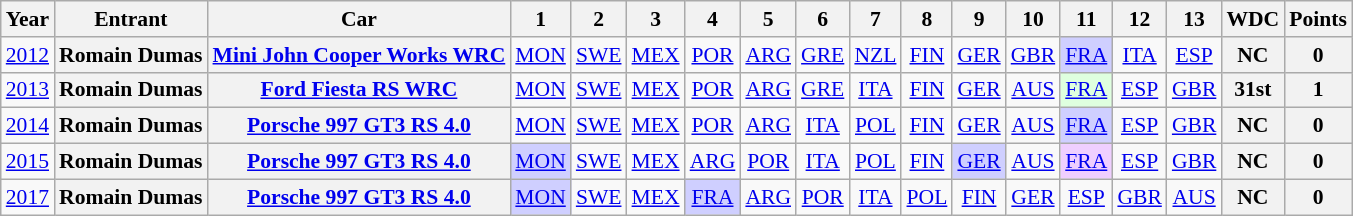<table class="wikitable" style="text-align:center; font-size:90%">
<tr>
<th>Year</th>
<th>Entrant</th>
<th>Car</th>
<th>1</th>
<th>2</th>
<th>3</th>
<th>4</th>
<th>5</th>
<th>6</th>
<th>7</th>
<th>8</th>
<th>9</th>
<th>10</th>
<th>11</th>
<th>12</th>
<th>13</th>
<th>WDC</th>
<th>Points</th>
</tr>
<tr>
<td><a href='#'>2012</a></td>
<th>Romain Dumas</th>
<th><a href='#'>Mini John Cooper Works WRC</a></th>
<td><a href='#'>MON</a></td>
<td><a href='#'>SWE</a></td>
<td><a href='#'>MEX</a></td>
<td><a href='#'>POR</a></td>
<td><a href='#'>ARG</a></td>
<td><a href='#'>GRE</a></td>
<td><a href='#'>NZL</a></td>
<td><a href='#'>FIN</a></td>
<td><a href='#'>GER</a></td>
<td><a href='#'>GBR</a></td>
<td style="background:#CFCFFF;"><a href='#'>FRA</a><br></td>
<td><a href='#'>ITA</a></td>
<td><a href='#'>ESP</a></td>
<th>NC</th>
<th>0</th>
</tr>
<tr>
<td><a href='#'>2013</a></td>
<th>Romain Dumas</th>
<th><a href='#'>Ford Fiesta RS WRC</a></th>
<td><a href='#'>MON</a></td>
<td><a href='#'>SWE</a></td>
<td><a href='#'>MEX</a></td>
<td><a href='#'>POR</a></td>
<td><a href='#'>ARG</a></td>
<td><a href='#'>GRE</a></td>
<td><a href='#'>ITA</a></td>
<td><a href='#'>FIN</a></td>
<td><a href='#'>GER</a></td>
<td><a href='#'>AUS</a></td>
<td style="background:#DFFFDF;"><a href='#'>FRA</a><br></td>
<td><a href='#'>ESP</a></td>
<td><a href='#'>GBR</a></td>
<th>31st</th>
<th>1</th>
</tr>
<tr>
<td><a href='#'>2014</a></td>
<th>Romain Dumas</th>
<th><a href='#'>Porsche 997 GT3 RS 4.0</a></th>
<td><a href='#'>MON</a></td>
<td><a href='#'>SWE</a></td>
<td><a href='#'>MEX</a></td>
<td><a href='#'>POR</a></td>
<td><a href='#'>ARG</a></td>
<td><a href='#'>ITA</a></td>
<td><a href='#'>POL</a></td>
<td><a href='#'>FIN</a></td>
<td><a href='#'>GER</a></td>
<td><a href='#'>AUS</a></td>
<td style="background:#CFCFFF;"><a href='#'>FRA</a><br></td>
<td><a href='#'>ESP</a></td>
<td><a href='#'>GBR</a></td>
<th>NC</th>
<th>0</th>
</tr>
<tr>
<td><a href='#'>2015</a></td>
<th>Romain Dumas</th>
<th><a href='#'>Porsche 997 GT3 RS 4.0</a></th>
<td style="background:#CFCFFF;"><a href='#'>MON</a><br></td>
<td><a href='#'>SWE</a></td>
<td><a href='#'>MEX</a></td>
<td><a href='#'>ARG</a></td>
<td><a href='#'>POR</a></td>
<td><a href='#'>ITA</a></td>
<td><a href='#'>POL</a></td>
<td><a href='#'>FIN</a></td>
<td style="background:#CFCFFF;"><a href='#'>GER</a><br></td>
<td><a href='#'>AUS</a></td>
<td style="background:#EFCFFF;"><a href='#'>FRA</a><br></td>
<td><a href='#'>ESP</a></td>
<td><a href='#'>GBR</a></td>
<th>NC</th>
<th>0</th>
</tr>
<tr>
<td><a href='#'>2017</a></td>
<th>Romain Dumas</th>
<th><a href='#'>Porsche 997 GT3 RS 4.0</a></th>
<td style="background:#CFCFFF;"><a href='#'>MON</a><br></td>
<td><a href='#'>SWE</a></td>
<td><a href='#'>MEX</a></td>
<td style="background:#CFCFFF;"><a href='#'>FRA</a><br></td>
<td><a href='#'>ARG</a></td>
<td><a href='#'>POR</a></td>
<td><a href='#'>ITA</a></td>
<td><a href='#'>POL</a></td>
<td><a href='#'>FIN</a></td>
<td><a href='#'>GER</a></td>
<td><a href='#'>ESP</a></td>
<td><a href='#'>GBR</a></td>
<td><a href='#'>AUS</a></td>
<th>NC</th>
<th>0</th>
</tr>
</table>
